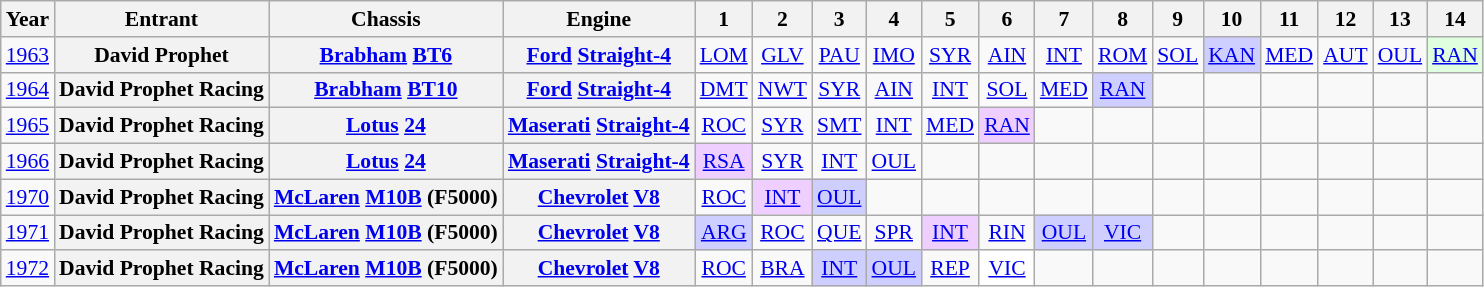<table class="wikitable" style="text-align:center; font-size:90%">
<tr>
<th>Year</th>
<th>Entrant</th>
<th>Chassis</th>
<th>Engine</th>
<th>1</th>
<th>2</th>
<th>3</th>
<th>4</th>
<th>5</th>
<th>6</th>
<th>7</th>
<th>8</th>
<th>9</th>
<th>10</th>
<th>11</th>
<th>12</th>
<th>13</th>
<th>14</th>
</tr>
<tr>
<td><a href='#'>1963</a></td>
<th>David Prophet</th>
<th><a href='#'>Brabham</a> <a href='#'>BT6</a></th>
<th><a href='#'>Ford</a> <a href='#'>Straight-4</a></th>
<td><a href='#'>LOM</a></td>
<td><a href='#'>GLV</a></td>
<td><a href='#'>PAU</a></td>
<td><a href='#'>IMO</a></td>
<td><a href='#'>SYR</a></td>
<td><a href='#'>AIN</a></td>
<td><a href='#'>INT</a></td>
<td><a href='#'>ROM</a></td>
<td><a href='#'>SOL</a></td>
<td style="background:#CFCFFF;"><a href='#'>KAN</a><br></td>
<td><a href='#'>MED</a></td>
<td><a href='#'>AUT</a></td>
<td><a href='#'>OUL</a></td>
<td style="background:#DFFFDF;"><a href='#'>RAN</a><br></td>
</tr>
<tr>
<td><a href='#'>1964</a></td>
<th>David Prophet Racing</th>
<th><a href='#'>Brabham</a> <a href='#'>BT10</a></th>
<th><a href='#'>Ford</a> <a href='#'>Straight-4</a></th>
<td><a href='#'>DMT</a></td>
<td><a href='#'>NWT</a></td>
<td><a href='#'>SYR</a></td>
<td><a href='#'>AIN</a></td>
<td><a href='#'>INT</a></td>
<td><a href='#'>SOL</a></td>
<td><a href='#'>MED</a></td>
<td style="background:#CFCFFF;"><a href='#'>RAN</a><br></td>
<td></td>
<td></td>
<td></td>
<td></td>
<td></td>
<td></td>
</tr>
<tr>
<td><a href='#'>1965</a></td>
<th>David Prophet Racing</th>
<th><a href='#'>Lotus</a> <a href='#'>24</a></th>
<th><a href='#'>Maserati</a> <a href='#'>Straight-4</a></th>
<td><a href='#'>ROC</a></td>
<td><a href='#'>SYR</a></td>
<td><a href='#'>SMT</a></td>
<td><a href='#'>INT</a></td>
<td><a href='#'>MED</a></td>
<td style="background:#EFCFFF;"><a href='#'>RAN</a><br></td>
<td></td>
<td></td>
<td></td>
<td></td>
<td></td>
<td></td>
<td></td>
<td></td>
</tr>
<tr>
<td><a href='#'>1966</a></td>
<th>David Prophet Racing</th>
<th><a href='#'>Lotus</a> <a href='#'>24</a></th>
<th><a href='#'>Maserati</a> <a href='#'>Straight-4</a></th>
<td style="background:#EFCFFF;"><a href='#'>RSA</a><br></td>
<td><a href='#'>SYR</a></td>
<td><a href='#'>INT</a></td>
<td><a href='#'>OUL</a></td>
<td></td>
<td></td>
<td></td>
<td></td>
<td></td>
<td></td>
<td></td>
<td></td>
<td></td>
<td></td>
</tr>
<tr>
<td><a href='#'>1970</a></td>
<th>David Prophet Racing</th>
<th><a href='#'>McLaren</a> <a href='#'>M10B</a> (F5000)</th>
<th><a href='#'>Chevrolet</a> <a href='#'>V8</a></th>
<td><a href='#'>ROC</a></td>
<td style="background:#EFCFFF;"><a href='#'>INT</a><br></td>
<td style="background:#CFCFFF;"><a href='#'>OUL</a><br></td>
<td></td>
<td></td>
<td></td>
<td></td>
<td></td>
<td></td>
<td></td>
<td></td>
<td></td>
<td></td>
<td></td>
</tr>
<tr>
<td><a href='#'>1971</a></td>
<th>David Prophet Racing</th>
<th><a href='#'>McLaren</a> <a href='#'>M10B</a> (F5000)</th>
<th><a href='#'>Chevrolet</a> <a href='#'>V8</a></th>
<td style="background:#CFCFFF;"><a href='#'>ARG</a><br></td>
<td><a href='#'>ROC</a></td>
<td><a href='#'>QUE</a></td>
<td><a href='#'>SPR</a></td>
<td style="background:#EFCFFF;"><a href='#'>INT</a><br></td>
<td><a href='#'>RIN</a></td>
<td style="background:#CFCFFF;"><a href='#'>OUL</a><br></td>
<td style="background:#CFCFFF;"><a href='#'>VIC</a><br></td>
<td></td>
<td></td>
<td></td>
<td></td>
<td></td>
<td></td>
</tr>
<tr>
<td><a href='#'>1972</a></td>
<th>David Prophet Racing</th>
<th><a href='#'>McLaren</a> <a href='#'>M10B</a> (F5000)</th>
<th><a href='#'>Chevrolet</a> <a href='#'>V8</a></th>
<td><a href='#'>ROC</a></td>
<td><a href='#'>BRA</a></td>
<td style="background:#CFCFFF;"><a href='#'>INT</a><br></td>
<td style="background:#CFCFFF;"><a href='#'>OUL</a><br></td>
<td><a href='#'>REP</a></td>
<td style="background:#ffffff;"><a href='#'>VIC</a><br></td>
<td></td>
<td></td>
<td></td>
<td></td>
<td></td>
<td></td>
<td></td>
<td></td>
</tr>
</table>
